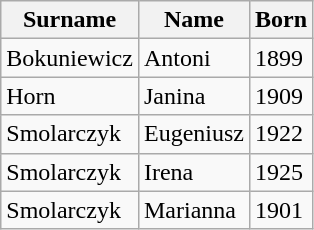<table class="wikitable">
<tr>
<th>Surname</th>
<th>Name</th>
<th>Born</th>
</tr>
<tr>
<td>Bokuniewicz</td>
<td>Antoni</td>
<td>1899</td>
</tr>
<tr>
<td>Horn</td>
<td>Janina</td>
<td>1909</td>
</tr>
<tr>
<td>Smolarczyk</td>
<td>Eugeniusz</td>
<td>1922</td>
</tr>
<tr>
<td>Smolarczyk</td>
<td>Irena</td>
<td>1925</td>
</tr>
<tr>
<td>Smolarczyk</td>
<td>Marianna</td>
<td>1901</td>
</tr>
</table>
